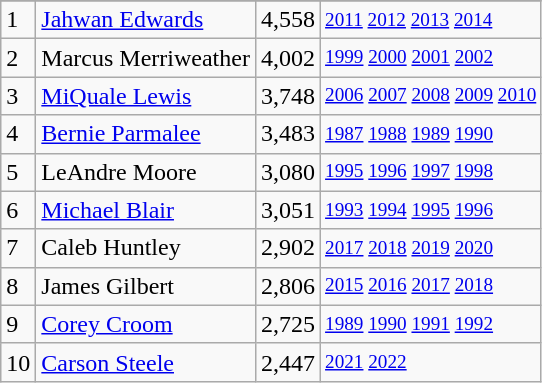<table class="wikitable">
<tr>
</tr>
<tr>
<td>1</td>
<td><a href='#'>Jahwan Edwards</a></td>
<td>4,558</td>
<td style="font-size:80%;"><a href='#'>2011</a> <a href='#'>2012</a> <a href='#'>2013</a> <a href='#'>2014</a></td>
</tr>
<tr>
<td>2</td>
<td>Marcus Merriweather</td>
<td>4,002</td>
<td style="font-size:80%;"><a href='#'>1999</a> <a href='#'>2000</a> <a href='#'>2001</a> <a href='#'>2002</a></td>
</tr>
<tr>
<td>3</td>
<td><a href='#'>MiQuale Lewis</a></td>
<td>3,748</td>
<td style="font-size:80%;"><a href='#'>2006</a> <a href='#'>2007</a> <a href='#'>2008</a> <a href='#'>2009</a> <a href='#'>2010</a></td>
</tr>
<tr>
<td>4</td>
<td><a href='#'>Bernie Parmalee</a></td>
<td>3,483</td>
<td style="font-size:80%;"><a href='#'>1987</a> <a href='#'>1988</a> <a href='#'>1989</a> <a href='#'>1990</a></td>
</tr>
<tr>
<td>5</td>
<td>LeAndre Moore</td>
<td>3,080</td>
<td style="font-size:80%;"><a href='#'>1995</a> <a href='#'>1996</a> <a href='#'>1997</a> <a href='#'>1998</a></td>
</tr>
<tr>
<td>6</td>
<td><a href='#'>Michael Blair</a></td>
<td>3,051</td>
<td style="font-size:80%;"><a href='#'>1993</a> <a href='#'>1994</a> <a href='#'>1995</a> <a href='#'>1996</a></td>
</tr>
<tr>
<td>7</td>
<td>Caleb Huntley</td>
<td>2,902</td>
<td style="font-size:80%;"><a href='#'>2017</a> <a href='#'>2018</a> <a href='#'>2019</a> <a href='#'>2020</a></td>
</tr>
<tr>
<td>8</td>
<td>James Gilbert</td>
<td>2,806</td>
<td style="font-size:80%;"><a href='#'>2015</a> <a href='#'>2016</a> <a href='#'>2017</a> <a href='#'>2018</a></td>
</tr>
<tr>
<td>9</td>
<td><a href='#'>Corey Croom</a></td>
<td>2,725</td>
<td style="font-size:80%;"><a href='#'>1989</a> <a href='#'>1990</a> <a href='#'>1991</a> <a href='#'>1992</a></td>
</tr>
<tr>
<td>10</td>
<td><a href='#'>Carson Steele</a></td>
<td>2,447</td>
<td style="font-size:80%;"><a href='#'>2021</a> <a href='#'>2022</a></td>
</tr>
</table>
